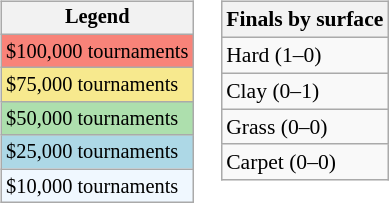<table>
<tr valign=top>
<td><br><table class=wikitable style="font-size:85%">
<tr>
<th>Legend</th>
</tr>
<tr style="background:#f88379;">
<td>$100,000 tournaments</td>
</tr>
<tr style="background:#f7e98e;">
<td>$75,000 tournaments</td>
</tr>
<tr style="background:#addfad;">
<td>$50,000 tournaments</td>
</tr>
<tr style="background:lightblue;">
<td>$25,000 tournaments</td>
</tr>
<tr style="background:#f0f8ff;">
<td>$10,000 tournaments</td>
</tr>
</table>
</td>
<td><br><table class=wikitable style="font-size:90%">
<tr>
<th>Finals by surface</th>
</tr>
<tr>
<td>Hard (1–0)</td>
</tr>
<tr>
<td>Clay (0–1)</td>
</tr>
<tr>
<td>Grass (0–0)</td>
</tr>
<tr>
<td>Carpet (0–0)</td>
</tr>
</table>
</td>
</tr>
</table>
